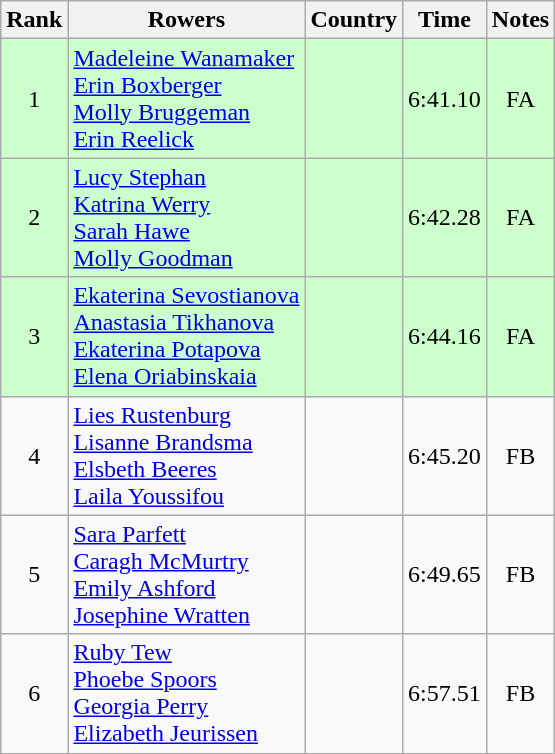<table class="wikitable" style="text-align:center">
<tr>
<th>Rank</th>
<th>Rowers</th>
<th>Country</th>
<th>Time</th>
<th>Notes</th>
</tr>
<tr bgcolor=ccffcc>
<td>1</td>
<td align="left"><a href='#'>Madeleine Wanamaker</a><br><a href='#'>Erin Boxberger</a><br><a href='#'>Molly Bruggeman</a><br><a href='#'>Erin Reelick</a></td>
<td align="left"></td>
<td>6:41.10</td>
<td>FA</td>
</tr>
<tr bgcolor=ccffcc>
<td>2</td>
<td align="left"><a href='#'>Lucy Stephan</a><br><a href='#'>Katrina Werry</a><br><a href='#'>Sarah Hawe</a><br><a href='#'>Molly Goodman</a></td>
<td align="left"></td>
<td>6:42.28</td>
<td>FA</td>
</tr>
<tr bgcolor=ccffcc>
<td>3</td>
<td align="left"><a href='#'>Ekaterina Sevostianova</a><br><a href='#'>Anastasia Tikhanova</a><br><a href='#'>Ekaterina Potapova</a><br><a href='#'>Elena Oriabinskaia</a></td>
<td align="left"></td>
<td>6:44.16</td>
<td>FA</td>
</tr>
<tr>
<td>4</td>
<td align="left"><a href='#'>Lies Rustenburg</a><br><a href='#'>Lisanne Brandsma</a><br><a href='#'>Elsbeth Beeres</a><br><a href='#'>Laila Youssifou</a></td>
<td align="left"></td>
<td>6:45.20</td>
<td>FB</td>
</tr>
<tr>
<td>5</td>
<td align="left"><a href='#'>Sara Parfett</a><br><a href='#'>Caragh McMurtry</a><br><a href='#'>Emily Ashford</a><br><a href='#'>Josephine Wratten</a></td>
<td align="left"></td>
<td>6:49.65</td>
<td>FB</td>
</tr>
<tr>
<td>6</td>
<td align="left"><a href='#'>Ruby Tew</a><br><a href='#'>Phoebe Spoors</a><br><a href='#'>Georgia Perry</a><br><a href='#'>Elizabeth Jeurissen</a></td>
<td align="left"></td>
<td>6:57.51</td>
<td>FB</td>
</tr>
</table>
